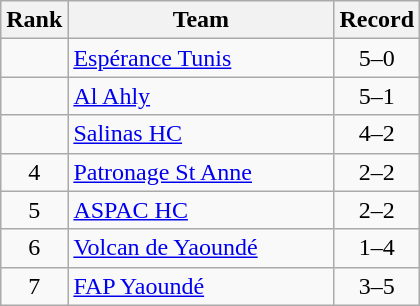<table class=wikitable style="text-align:center;">
<tr>
<th>Rank</th>
<th width=170>Team</th>
<th>Record</th>
</tr>
<tr>
<td></td>
<td align=left> <a href='#'>Espérance Tunis</a></td>
<td>5–0</td>
</tr>
<tr>
<td></td>
<td align=left> <a href='#'>Al Ahly</a></td>
<td>5–1</td>
</tr>
<tr>
<td></td>
<td align=left> <a href='#'>Salinas HC</a></td>
<td>4–2</td>
</tr>
<tr>
<td>4</td>
<td align=left> <a href='#'>Patronage St Anne</a></td>
<td>2–2</td>
</tr>
<tr>
<td>5</td>
<td align=left> <a href='#'>ASPAC HC</a></td>
<td>2–2</td>
</tr>
<tr>
<td>6</td>
<td align=left> <a href='#'>Volcan de Yaoundé</a></td>
<td>1–4</td>
</tr>
<tr>
<td>7</td>
<td align=left> <a href='#'>FAP Yaoundé</a></td>
<td>3–5</td>
</tr>
</table>
